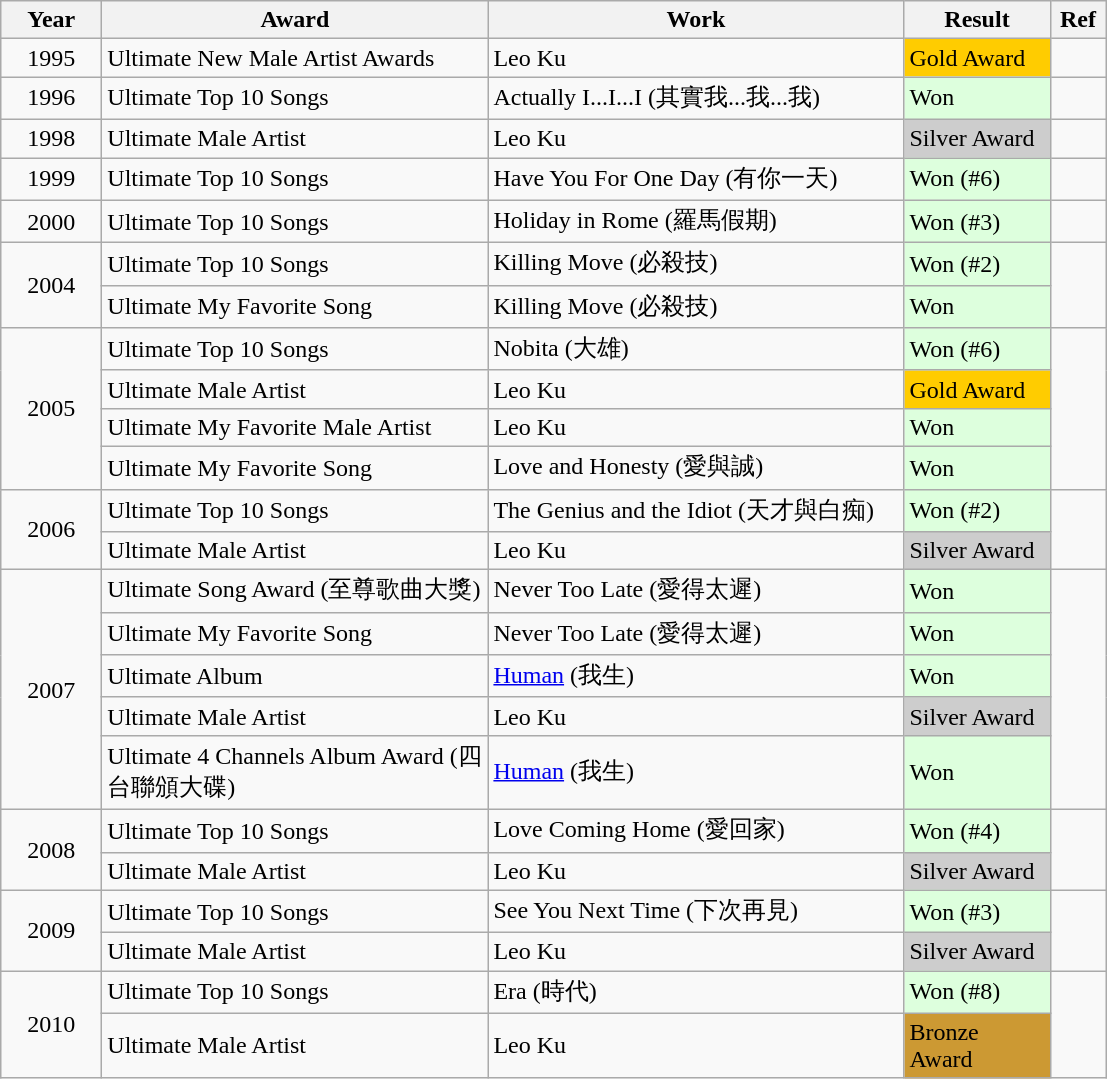<table class="wikitable">
<tr>
<th width=60>Year</th>
<th width="250">Award</th>
<th width="270">Work</th>
<th width="90">Result</th>
<th width="30">Ref</th>
</tr>
<tr>
<td align="center">1995</td>
<td>Ultimate New Male Artist Awards</td>
<td>Leo Ku</td>
<td style="background: #FFCC00"><div>Gold Award</div></td>
<td align="center"></td>
</tr>
<tr>
<td align="center">1996</td>
<td>Ultimate Top 10 Songs</td>
<td>Actually I...I...I (其實我...我...我)</td>
<td style="background: #ddffdd"><div>Won</div></td>
<td align="center"></td>
</tr>
<tr>
<td align="center">1998</td>
<td>Ultimate Male Artist</td>
<td>Leo Ku</td>
<td style="background: #cdcdcd"><div>Silver Award</div></td>
<td align="center"></td>
</tr>
<tr>
<td align="center">1999</td>
<td>Ultimate Top 10 Songs</td>
<td>Have You For One Day (有你一天)</td>
<td style="background: #ddffdd"><div>Won (#6)</div></td>
<td align="center"></td>
</tr>
<tr>
<td align="center">2000</td>
<td>Ultimate Top 10 Songs</td>
<td>Holiday in Rome (羅馬假期)</td>
<td style="background: #ddffdd"><div>Won (#3)</div></td>
<td align="center"></td>
</tr>
<tr>
<td rowspan = "2" align="center">2004</td>
<td>Ultimate Top 10 Songs</td>
<td>Killing Move (必殺技)</td>
<td style="background: #ddffdd"><div>Won (#2)</div></td>
<td rowspan = "2" align="center"></td>
</tr>
<tr>
<td>Ultimate My Favorite Song</td>
<td>Killing Move (必殺技)</td>
<td style="background: #ddffdd"><div>Won </div></td>
</tr>
<tr>
<td rowspan = "4" align="center">2005</td>
<td>Ultimate Top 10 Songs</td>
<td>Nobita (大雄)</td>
<td style="background: #ddffdd"><div>Won (#6)</div></td>
<td rowspan = "4" align="center"></td>
</tr>
<tr>
<td>Ultimate Male Artist</td>
<td>Leo Ku</td>
<td style="background: #FFCC00"><div>Gold Award</div></td>
</tr>
<tr>
<td>Ultimate My Favorite Male Artist</td>
<td>Leo Ku</td>
<td style="background: #ddffdd"><div>Won </div></td>
</tr>
<tr>
<td>Ultimate My Favorite Song</td>
<td>Love and Honesty (愛與誠)</td>
<td style="background: #ddffdd"><div>Won </div></td>
</tr>
<tr>
<td rowspan = "2" align="center">2006</td>
<td>Ultimate Top 10 Songs</td>
<td>The Genius and the Idiot (天才與白痴)</td>
<td style="background: #ddffdd"><div>Won (#2)</div></td>
<td rowspan = "2" align="center"></td>
</tr>
<tr>
<td>Ultimate Male Artist</td>
<td>Leo Ku</td>
<td style="background: #cdcdcd"><div>Silver Award</div></td>
</tr>
<tr>
<td rowspan = "5" align="center">2007</td>
<td>Ultimate Song Award (至尊歌曲大獎)</td>
<td>Never Too Late (愛得太遲)</td>
<td style="background: #ddffdd"><div>Won </div></td>
<td rowspan = "5" align="center"></td>
</tr>
<tr>
<td>Ultimate My Favorite Song</td>
<td>Never Too Late (愛得太遲)</td>
<td style="background: #ddffdd"><div>Won </div></td>
</tr>
<tr>
<td>Ultimate Album</td>
<td><a href='#'>Human</a> (我生)</td>
<td style="background: #ddffdd"><div>Won </div></td>
</tr>
<tr>
<td>Ultimate Male Artist</td>
<td>Leo Ku</td>
<td style="background: #cdcdcd"><div>Silver Award</div></td>
</tr>
<tr>
<td>Ultimate 4 Channels Album Award (四台聯頒大碟)</td>
<td><a href='#'>Human</a> (我生)</td>
<td style="background: #ddffdd"><div>Won </div></td>
</tr>
<tr>
<td rowspan = "2" align="center">2008</td>
<td>Ultimate Top 10 Songs</td>
<td>Love Coming Home (愛回家)</td>
<td style="background: #ddffdd"><div>Won (#4)</div></td>
<td rowspan = "2" align="center"></td>
</tr>
<tr>
<td>Ultimate Male Artist</td>
<td>Leo Ku</td>
<td style="background: #cdcdcd"><div>Silver Award</div></td>
</tr>
<tr>
<td rowspan = "2" align="center">2009</td>
<td>Ultimate Top 10 Songs</td>
<td>See You Next Time (下次再見)</td>
<td style="background: #ddffdd"><div>Won (#3)</div></td>
<td rowspan = "2" align="center"></td>
</tr>
<tr>
<td>Ultimate Male Artist</td>
<td>Leo Ku</td>
<td style="background: #cdcdcd"><div>Silver Award</div></td>
</tr>
<tr>
<td rowspan = "2" align="center">2010</td>
<td>Ultimate Top 10 Songs</td>
<td>Era (時代)</td>
<td style="background: #ddffdd"><div>Won (#8)</div></td>
<td rowspan = "2" align="center"></td>
</tr>
<tr>
<td>Ultimate Male Artist</td>
<td>Leo Ku</td>
<td style="background: #CC9933"><div>Bronze Award</div></td>
</tr>
</table>
